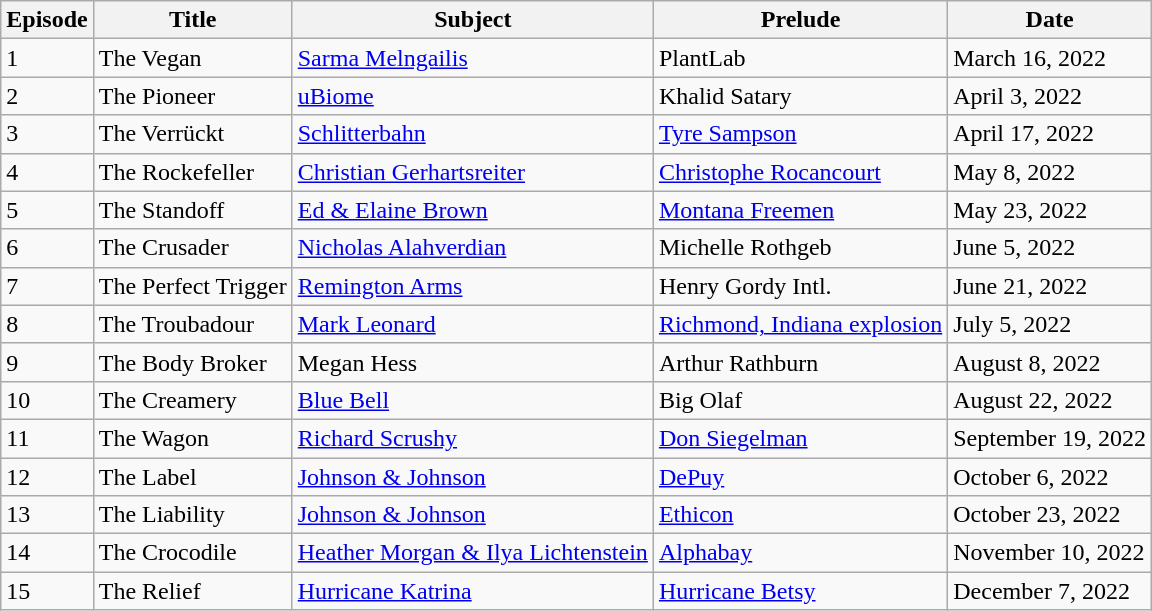<table class="wikitable">
<tr>
<th>Episode</th>
<th>Title</th>
<th>Subject</th>
<th>Prelude</th>
<th>Date</th>
</tr>
<tr>
<td>1</td>
<td>The Vegan</td>
<td><a href='#'>Sarma Melngailis</a></td>
<td>PlantLab</td>
<td>March 16, 2022</td>
</tr>
<tr>
<td>2</td>
<td>The Pioneer</td>
<td><a href='#'>uBiome</a></td>
<td>Khalid Satary</td>
<td>April 3, 2022</td>
</tr>
<tr>
<td>3</td>
<td>The Verrückt</td>
<td><a href='#'>Schlitterbahn</a></td>
<td><a href='#'>Tyre Sampson</a></td>
<td>April 17, 2022</td>
</tr>
<tr>
<td>4</td>
<td>The Rockefeller</td>
<td><a href='#'>Christian Gerhartsreiter</a></td>
<td><a href='#'>Christophe Rocancourt</a></td>
<td>May 8, 2022</td>
</tr>
<tr>
<td>5</td>
<td>The Standoff</td>
<td><a href='#'> Ed & Elaine Brown</a></td>
<td><a href='#'>Montana Freemen</a></td>
<td>May 23, 2022</td>
</tr>
<tr>
<td>6</td>
<td>The Crusader</td>
<td><a href='#'>Nicholas Alahverdian</a></td>
<td>Michelle Rothgeb</td>
<td>June 5, 2022</td>
</tr>
<tr>
<td>7</td>
<td>The Perfect Trigger</td>
<td><a href='#'>Remington Arms</a></td>
<td>Henry Gordy Intl.</td>
<td>June 21, 2022</td>
</tr>
<tr>
<td>8</td>
<td>The Troubadour</td>
<td><a href='#'>Mark Leonard</a></td>
<td><a href='#'>Richmond, Indiana explosion</a></td>
<td>July 5, 2022</td>
</tr>
<tr>
<td>9</td>
<td>The Body Broker</td>
<td>Megan Hess</td>
<td>Arthur Rathburn</td>
<td>August 8, 2022</td>
</tr>
<tr>
<td>10</td>
<td>The Creamery</td>
<td><a href='#'>Blue Bell</a></td>
<td>Big Olaf</td>
<td>August 22, 2022</td>
</tr>
<tr>
<td>11</td>
<td>The Wagon</td>
<td><a href='#'>Richard Scrushy</a></td>
<td><a href='#'>Don Siegelman</a></td>
<td>September 19, 2022</td>
</tr>
<tr>
<td>12</td>
<td>The Label</td>
<td><a href='#'>Johnson & Johnson</a></td>
<td><a href='#'>DePuy</a></td>
<td>October 6, 2022</td>
</tr>
<tr>
<td>13</td>
<td>The Liability</td>
<td><a href='#'>Johnson & Johnson</a></td>
<td><a href='#'>Ethicon</a></td>
<td>October 23, 2022</td>
</tr>
<tr>
<td>14</td>
<td>The Crocodile</td>
<td><a href='#'>Heather Morgan & Ilya Lichtenstein</a></td>
<td><a href='#'>Alphabay</a></td>
<td>November 10, 2022</td>
</tr>
<tr>
<td>15</td>
<td>The Relief</td>
<td><a href='#'>Hurricane Katrina</a></td>
<td><a href='#'>Hurricane Betsy</a></td>
<td>December 7, 2022</td>
</tr>
</table>
